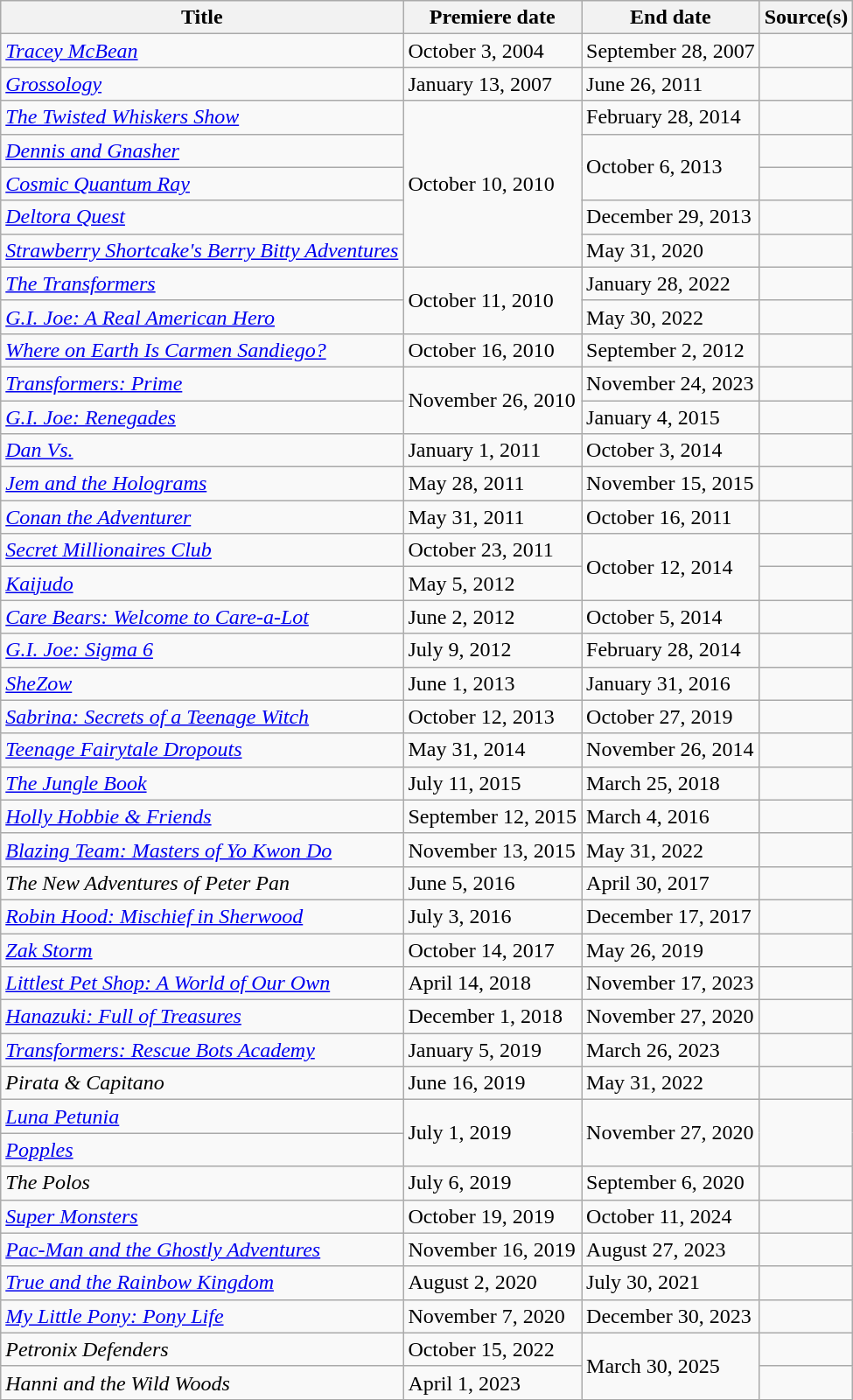<table class="wikitable sortable">
<tr>
<th>Title</th>
<th>Premiere date</th>
<th>End date</th>
<th>Source(s)</th>
</tr>
<tr>
<td><em><a href='#'>Tracey McBean</a></em></td>
<td>October 3, 2004</td>
<td>September 28, 2007</td>
<td></td>
</tr>
<tr>
<td><em><a href='#'>Grossology</a></em></td>
<td>January 13, 2007</td>
<td>June 26, 2011</td>
<td></td>
</tr>
<tr>
<td><em><a href='#'>The Twisted Whiskers Show</a></em></td>
<td rowspan=5>October 10, 2010</td>
<td>February 28, 2014</td>
<td></td>
</tr>
<tr>
<td><em><a href='#'>Dennis and Gnasher</a></em></td>
<td rowspan=2>October 6, 2013</td>
<td></td>
</tr>
<tr>
<td><em><a href='#'>Cosmic Quantum Ray</a></em></td>
<td></td>
</tr>
<tr>
<td><em><a href='#'>Deltora Quest</a></em></td>
<td>December 29, 2013</td>
<td></td>
</tr>
<tr>
<td><em><a href='#'>Strawberry Shortcake's Berry Bitty Adventures</a></em></td>
<td>May 31, 2020</td>
<td></td>
</tr>
<tr>
<td><em><a href='#'>The Transformers</a></em></td>
<td rowspan=2>October 11, 2010</td>
<td>January 28, 2022</td>
<td></td>
</tr>
<tr>
<td><em><a href='#'>G.I. Joe: A Real American Hero</a></em></td>
<td>May 30, 2022</td>
<td></td>
</tr>
<tr>
<td><em><a href='#'>Where on Earth Is Carmen Sandiego?</a></em></td>
<td>October 16, 2010</td>
<td>September 2, 2012</td>
<td></td>
</tr>
<tr>
<td><em><a href='#'>Transformers: Prime</a></em></td>
<td rowspan=2>November 26, 2010</td>
<td>November 24, 2023</td>
<td></td>
</tr>
<tr>
<td><em><a href='#'>G.I. Joe: Renegades</a></em></td>
<td>January 4, 2015</td>
<td></td>
</tr>
<tr>
<td><em><a href='#'>Dan Vs.</a></em></td>
<td>January 1, 2011</td>
<td>October 3, 2014</td>
<td></td>
</tr>
<tr>
<td><em><a href='#'>Jem and the Holograms</a></em></td>
<td>May 28, 2011</td>
<td>November 15, 2015</td>
<td></td>
</tr>
<tr>
<td><em><a href='#'>Conan the Adventurer</a></em></td>
<td>May 31, 2011</td>
<td>October 16, 2011</td>
<td></td>
</tr>
<tr>
<td><em><a href='#'>Secret Millionaires Club</a></em></td>
<td>October 23, 2011</td>
<td rowspan=2>October 12, 2014</td>
<td></td>
</tr>
<tr>
<td><em><a href='#'>Kaijudo</a></em></td>
<td>May 5, 2012</td>
<td></td>
</tr>
<tr>
<td><em><a href='#'>Care Bears: Welcome to Care-a-Lot</a></em></td>
<td>June 2, 2012</td>
<td>October 5, 2014</td>
<td></td>
</tr>
<tr>
<td><em><a href='#'>G.I. Joe: Sigma 6</a></em></td>
<td>July 9, 2012</td>
<td>February 28, 2014</td>
<td></td>
</tr>
<tr>
<td><em><a href='#'>SheZow</a></em></td>
<td>June 1, 2013</td>
<td>January 31, 2016</td>
<td></td>
</tr>
<tr>
<td><em><a href='#'>Sabrina: Secrets of a Teenage Witch</a></em></td>
<td>October 12, 2013</td>
<td>October 27, 2019</td>
<td></td>
</tr>
<tr>
<td><em><a href='#'>Teenage Fairytale Dropouts</a></em></td>
<td>May 31, 2014</td>
<td>November 26, 2014</td>
<td></td>
</tr>
<tr>
<td><em><a href='#'>The Jungle Book</a></em></td>
<td>July 11, 2015</td>
<td>March 25, 2018</td>
<td></td>
</tr>
<tr>
<td><em><a href='#'>Holly Hobbie & Friends</a></em></td>
<td>September 12, 2015</td>
<td>March 4, 2016</td>
<td></td>
</tr>
<tr>
<td><em><a href='#'>Blazing Team: Masters of Yo Kwon Do</a></em></td>
<td>November 13, 2015</td>
<td>May 31, 2022</td>
<td></td>
</tr>
<tr>
<td><em>The New Adventures of Peter Pan</em></td>
<td>June 5, 2016</td>
<td>April 30, 2017</td>
<td></td>
</tr>
<tr>
<td><em><a href='#'>Robin Hood: Mischief in Sherwood</a></em></td>
<td>July 3, 2016</td>
<td>December 17, 2017</td>
<td></td>
</tr>
<tr>
<td><em><a href='#'>Zak Storm</a></em></td>
<td>October 14, 2017</td>
<td>May 26, 2019</td>
<td></td>
</tr>
<tr>
<td><em><a href='#'>Littlest Pet Shop: A World of Our Own</a></em></td>
<td>April 14, 2018</td>
<td>November 17, 2023</td>
<td></td>
</tr>
<tr>
<td><em><a href='#'>Hanazuki: Full of Treasures</a></em></td>
<td>December 1, 2018</td>
<td>November 27, 2020</td>
<td></td>
</tr>
<tr>
<td><em><a href='#'>Transformers: Rescue Bots Academy</a></em></td>
<td>January 5, 2019</td>
<td>March 26, 2023</td>
<td></td>
</tr>
<tr>
<td><em>Pirata & Capitano</em></td>
<td>June 16, 2019</td>
<td>May 31, 2022</td>
<td></td>
</tr>
<tr>
<td><em><a href='#'>Luna Petunia</a></em></td>
<td rowspan=2>July 1, 2019</td>
<td rowspan=2>November 27, 2020</td>
<td rowspan=2></td>
</tr>
<tr>
<td><em><a href='#'>Popples</a></em></td>
</tr>
<tr>
<td><em>The Polos</em></td>
<td>July 6, 2019</td>
<td>September 6, 2020</td>
<td></td>
</tr>
<tr>
<td><em><a href='#'>Super Monsters</a></em></td>
<td>October 19, 2019</td>
<td>October 11, 2024</td>
<td></td>
</tr>
<tr>
<td><em><a href='#'>Pac-Man and the Ghostly Adventures</a></em></td>
<td>November 16, 2019</td>
<td>August 27, 2023</td>
<td></td>
</tr>
<tr>
<td><em><a href='#'>True and the Rainbow Kingdom</a></em></td>
<td>August 2, 2020</td>
<td>July 30, 2021</td>
<td></td>
</tr>
<tr>
<td><em><a href='#'>My Little Pony: Pony Life</a></em></td>
<td>November 7, 2020</td>
<td>December 30, 2023</td>
<td></td>
</tr>
<tr>
<td><em>Petronix Defenders</em></td>
<td>October 15, 2022</td>
<td rowspan=2>March 30, 2025</td>
<td></td>
</tr>
<tr>
<td><em>Hanni and the Wild Woods</em></td>
<td>April 1, 2023</td>
<td></td>
</tr>
</table>
